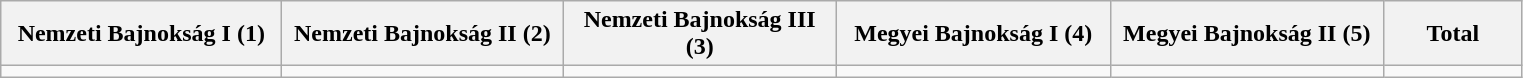<table class="wikitable">
<tr>
<th width=180>Nemzeti Bajnokság I (1)</th>
<th width=180>Nemzeti Bajnokság II (2)</th>
<th width=175>Nemzeti Bajnokság III (3)</th>
<th width=175>Megyei Bajnokság I (4)</th>
<th width=175>Megyei Bajnokság II (5)</th>
<th width=85>Total</th>
</tr>
<tr>
<td></td>
<td></td>
<td></td>
<td></td>
<td></td>
<td></td>
</tr>
</table>
